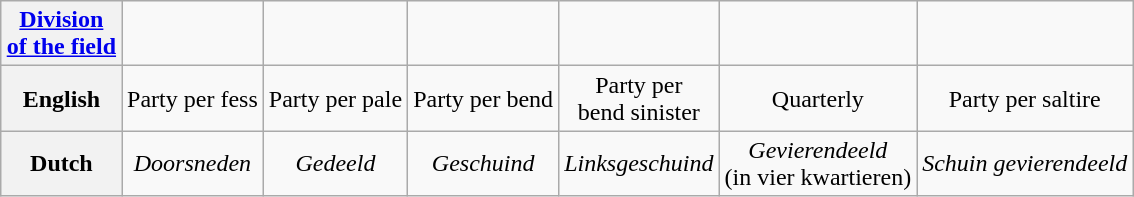<table class="wikitable" style="margin:1em auto;">
<tr>
<th><a href='#'>Division<br>of the field</a></th>
<td align=center></td>
<td align=center></td>
<td align=center></td>
<td align=center></td>
<td align=center></td>
<td align=center></td>
</tr>
<tr>
<th>English</th>
<td align=center>Party per fess</td>
<td align=center>Party per pale</td>
<td align=center>Party per bend</td>
<td align=center>Party per<br>bend sinister</td>
<td align=center>Quarterly</td>
<td align=center>Party per saltire</td>
</tr>
<tr>
<th>Dutch</th>
<td align=center><em>Doorsneden</em></td>
<td align=center><em>Gedeeld</em></td>
<td align=center><em>Geschuind</em></td>
<td align=center><em>Linksgeschuind</em></td>
<td align=center><em>Gevierendeeld</em><br>(in vier kwartieren)</td>
<td align=center><em>Schuin gevierendeeld</em></td>
</tr>
</table>
